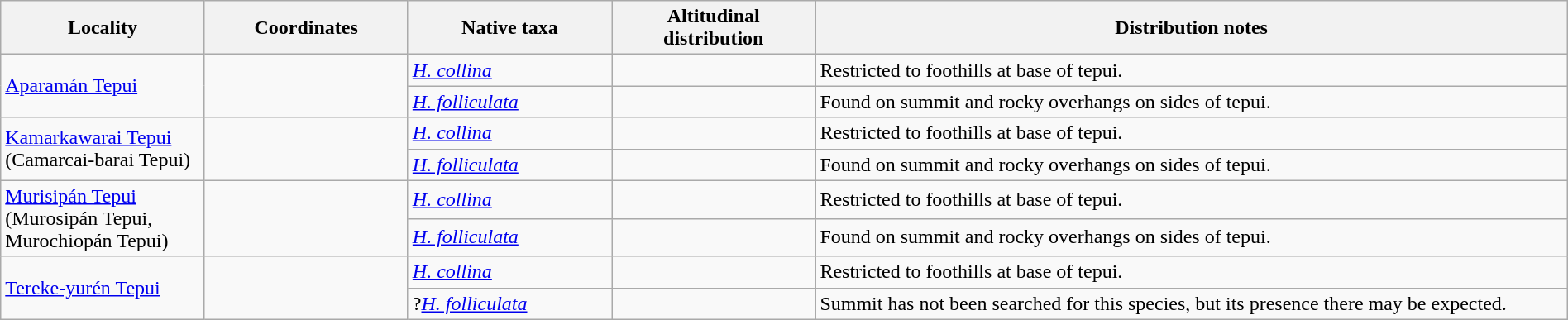<table class="wikitable" style="width: 100%">
<tr>
<th scope="col" width="13%">Locality</th>
<th scope="col" width="13%">Coordinates</th>
<th scope="col" width="13%">Native taxa</th>
<th scope="col" width="13%">Altitudinal distribution</th>
<th scope="col" width="48%">Distribution notes</th>
</tr>
<tr>
<td rowspan="2"><a href='#'>Aparamán Tepui</a></td>
<td rowspan="2"></td>
<td><em><a href='#'>H. collina</a></em></td>
<td></td>
<td>Restricted to foothills at base of tepui.</td>
</tr>
<tr>
<td><em><a href='#'>H. folliculata</a></em></td>
<td></td>
<td>Found on summit and rocky overhangs on sides of tepui.</td>
</tr>
<tr>
<td rowspan="2"><a href='#'>Kamarkawarai Tepui</a> (Camarcai-barai Tepui)</td>
<td rowspan="2"></td>
<td><em><a href='#'>H. collina</a></em></td>
<td></td>
<td>Restricted to foothills at base of tepui.</td>
</tr>
<tr>
<td><em><a href='#'>H. folliculata</a></em></td>
<td></td>
<td>Found on summit and rocky overhangs on sides of tepui.</td>
</tr>
<tr>
<td rowspan="2"><a href='#'>Murisipán Tepui</a> (Murosipán Tepui, Murochiopán Tepui)</td>
<td rowspan="2"></td>
<td><em><a href='#'>H. collina</a></em></td>
<td></td>
<td>Restricted to foothills at base of tepui.</td>
</tr>
<tr>
<td><em><a href='#'>H. folliculata</a></em></td>
<td></td>
<td>Found on summit and rocky overhangs on sides of tepui.</td>
</tr>
<tr>
<td rowspan="2"><a href='#'>Tereke-yurén Tepui</a></td>
<td rowspan="2"></td>
<td><em><a href='#'>H. collina</a></em></td>
<td></td>
<td>Restricted to foothills at base of tepui.</td>
</tr>
<tr>
<td>?<em><a href='#'>H. folliculata</a></em></td>
<td></td>
<td>Summit has not been searched for this species, but its presence there may be expected.</td>
</tr>
</table>
